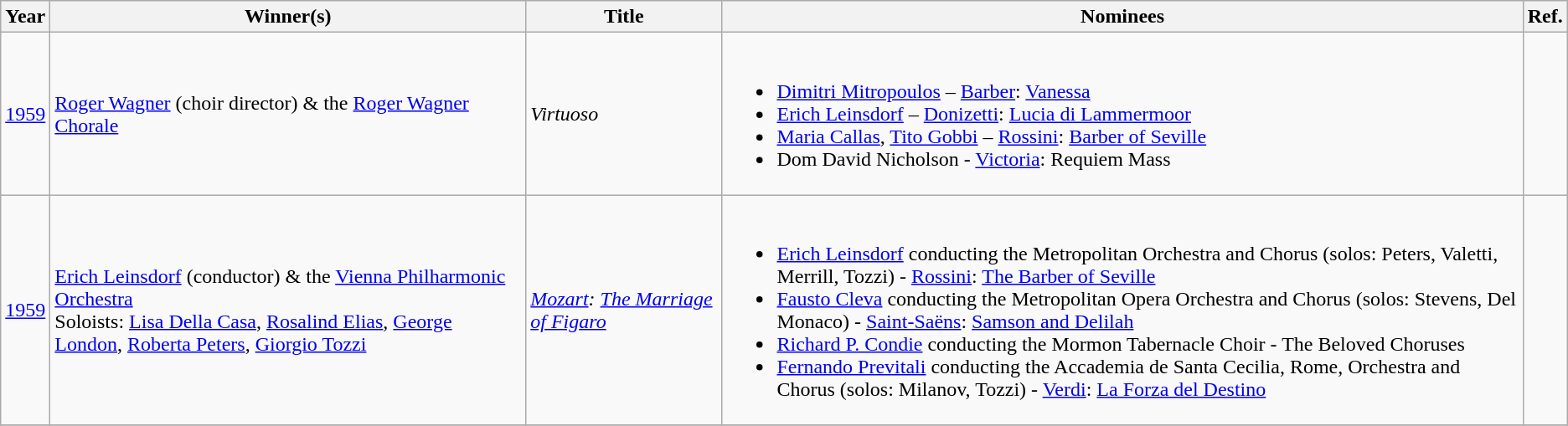<table class="wikitable sortable">
<tr>
<th bgcolor="#efefef">Year</th>
<th bgcolor="#efefef">Winner(s)</th>
<th bgcolor="#efefef">Title</th>
<th bgcolor="#efefef" class=unsortable>Nominees</th>
<th bgcolor="#efefef" class=unsortable>Ref.</th>
</tr>
<tr>
<td style="text-align:center;"><a href='#'>1959</a></td>
<td><a href='#'>Roger Wagner</a> (choir director) & the <a href='#'>Roger Wagner Chorale</a></td>
<td><em>Virtuoso</em></td>
<td><br><ul><li><a href='#'>Dimitri Mitropoulos</a> – <a href='#'>Barber</a>: <a href='#'>Vanessa</a></li><li><a href='#'>Erich Leinsdorf</a> – <a href='#'>Donizetti</a>: <a href='#'>Lucia di Lammermoor</a></li><li><a href='#'>Maria Callas</a>, <a href='#'>Tito Gobbi</a> – <a href='#'>Rossini</a>: <a href='#'>Barber of Seville</a></li><li>Dom David Nicholson - <a href='#'>Victoria</a>: Requiem Mass</li></ul></td>
<td style="text-align:center;"></td>
</tr>
<tr>
<td style="text-align:center;"><a href='#'>1959</a></td>
<td><a href='#'>Erich Leinsdorf</a> (conductor) & the <a href='#'>Vienna Philharmonic Orchestra</a><br>Soloists: <a href='#'>Lisa Della Casa</a>, <a href='#'>Rosalind Elias</a>, <a href='#'>George London</a>, <a href='#'>Roberta Peters</a>, <a href='#'>Giorgio Tozzi</a></td>
<td><em><a href='#'>Mozart</a>: <a href='#'>The Marriage of Figaro</a></em></td>
<td><br><ul><li><a href='#'>Erich Leinsdorf</a> conducting the Metropolitan Orchestra and Chorus (solos: Peters, Valetti, Merrill, Tozzi) - <a href='#'>Rossini</a>: <a href='#'>The Barber of Seville</a></li><li><a href='#'>Fausto Cleva</a> conducting the Metropolitan Opera Orchestra and Chorus (solos: Stevens, Del Monaco) - <a href='#'>Saint-Saëns</a>: <a href='#'>Samson and Delilah</a></li><li><a href='#'>Richard P. Condie</a> conducting the Mormon Tabernacle Choir - The Beloved Choruses</li><li><a href='#'>Fernando Previtali</a> conducting the Accademia de Santa Cecilia, Rome, Orchestra and Chorus (solos: Milanov, Tozzi) - <a href='#'>Verdi</a>: <a href='#'>La Forza del Destino</a></li></ul></td>
<td style="text-align:center;"></td>
</tr>
<tr>
</tr>
</table>
